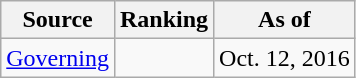<table class="wikitable" style="text-align:center">
<tr>
<th>Source</th>
<th>Ranking</th>
<th>As of</th>
</tr>
<tr>
<td align="left"><a href='#'>Governing</a></td>
<td></td>
<td>Oct. 12, 2016</td>
</tr>
</table>
